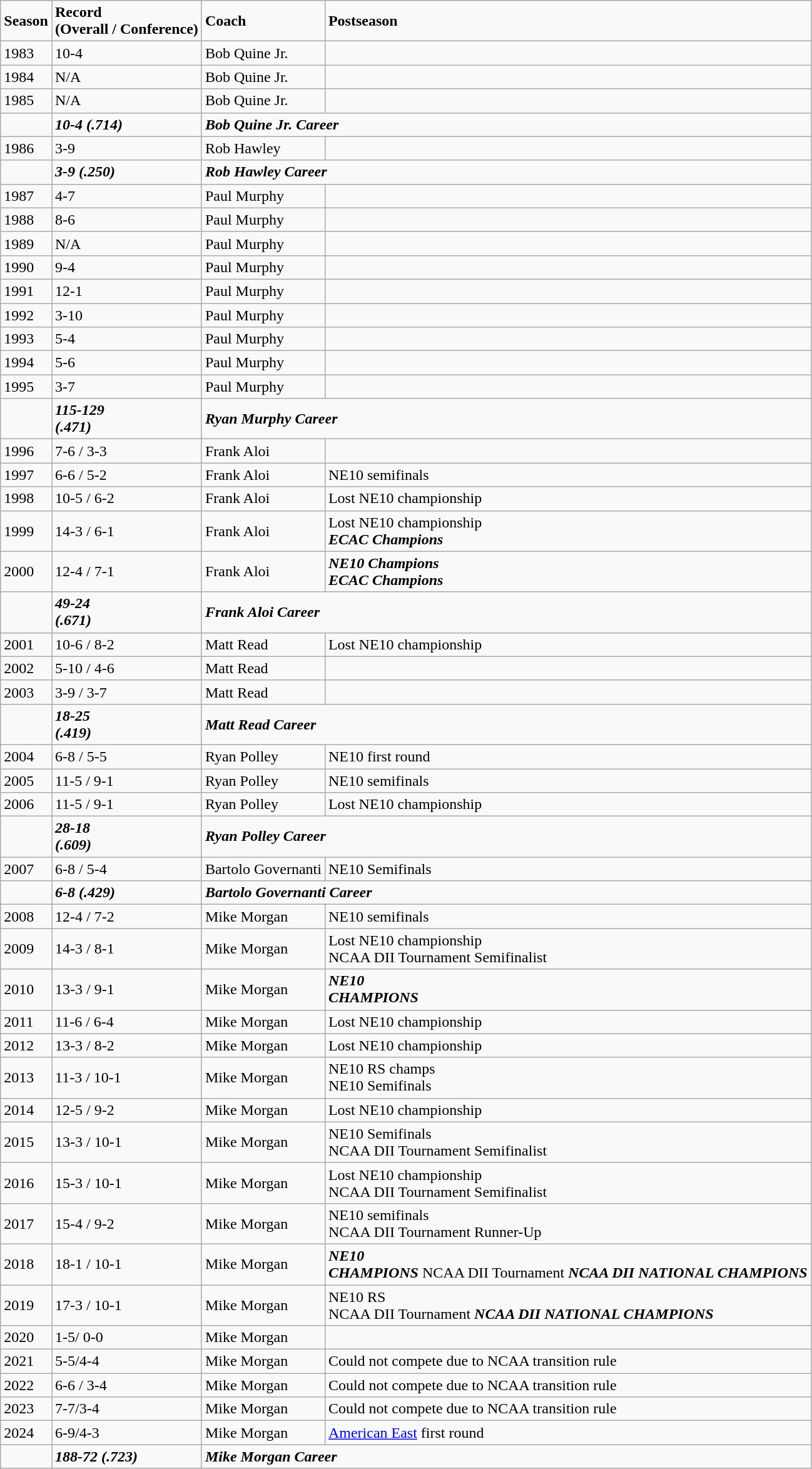<table class="wikitable">
<tr>
<td><strong>Season</strong></td>
<td><strong>Record</strong><br><strong>(Overall / Conference)</strong></td>
<td><strong>Coach</strong></td>
<td><strong>Postseason</strong></td>
</tr>
<tr>
<td>1983</td>
<td>10-4</td>
<td>Bob Quine Jr.</td>
<td></td>
</tr>
<tr>
<td>1984</td>
<td>N/A</td>
<td>Bob Quine Jr.</td>
<td></td>
</tr>
<tr>
<td>1985</td>
<td>N/A</td>
<td>Bob Quine Jr.</td>
<td></td>
</tr>
<tr>
<td></td>
<td><strong><em>10-4 (.714)</em></strong></td>
<td colspan="2" rowspan="1"><strong><em>Bob Quine Jr. Career</em></strong></td>
</tr>
<tr>
<td>1986</td>
<td>3-9</td>
<td>Rob Hawley</td>
<td></td>
</tr>
<tr>
<td></td>
<td><strong><em>3-9 (.250)</em></strong></td>
<td colspan="2" rowspan="1"><strong><em>Rob Hawley Career</em></strong></td>
</tr>
<tr>
<td>1987</td>
<td>4-7</td>
<td>Paul Murphy</td>
<td></td>
</tr>
<tr>
<td>1988</td>
<td>8-6</td>
<td>Paul Murphy</td>
<td></td>
</tr>
<tr>
<td>1989</td>
<td>N/A</td>
<td>Paul Murphy</td>
<td></td>
</tr>
<tr>
<td>1990</td>
<td>9-4</td>
<td>Paul Murphy</td>
<td></td>
</tr>
<tr>
<td>1991</td>
<td>12-1</td>
<td>Paul Murphy</td>
<td></td>
</tr>
<tr>
<td>1992</td>
<td>3-10</td>
<td>Paul Murphy</td>
<td></td>
</tr>
<tr>
<td>1993</td>
<td>5-4</td>
<td>Paul Murphy</td>
<td></td>
</tr>
<tr>
<td>1994</td>
<td>5-6</td>
<td>Paul Murphy</td>
<td></td>
</tr>
<tr>
<td>1995</td>
<td>3-7</td>
<td>Paul Murphy</td>
<td></td>
</tr>
<tr>
<td></td>
<td><strong><em>115-129</em></strong><br><strong><em>(.471)</em></strong></td>
<td colspan="2" rowspan="1"><strong><em>Ryan Murphy Career</em></strong></td>
</tr>
<tr>
<td>1996</td>
<td>7-6 / 3-3</td>
<td>Frank Aloi</td>
<td></td>
</tr>
<tr>
<td>1997</td>
<td>6-6 / 5-2</td>
<td>Frank Aloi</td>
<td>NE10 semifinals</td>
</tr>
<tr>
<td>1998</td>
<td>10-5 / 6-2</td>
<td>Frank Aloi</td>
<td>Lost NE10 championship</td>
</tr>
<tr>
<td>1999</td>
<td>14-3 / 6-1</td>
<td>Frank Aloi</td>
<td>Lost NE10 championship<br><strong><em>ECAC Champions</em></strong></td>
</tr>
<tr>
<td>2000</td>
<td>12-4 / 7-1</td>
<td>Frank Aloi</td>
<td><strong><em>NE10 Champions</em></strong><br><strong><em>ECAC Champions</em></strong></td>
</tr>
<tr>
<td></td>
<td><strong><em>49-24</em></strong><br><strong><em>(.671)</em></strong></td>
<td colspan="2" rowspan="1"><strong><em>Frank Aloi Career</em></strong></td>
</tr>
<tr>
<td>2001</td>
<td>10-6 / 8-2</td>
<td>Matt Read</td>
<td>Lost NE10 championship</td>
</tr>
<tr>
<td>2002</td>
<td>5-10 / 4-6</td>
<td>Matt Read</td>
<td></td>
</tr>
<tr>
<td>2003</td>
<td>3-9 / 3-7</td>
<td>Matt Read</td>
<td></td>
</tr>
<tr>
<td></td>
<td><strong><em>18-25</em></strong><br><strong><em>(.419)</em></strong></td>
<td colspan="2" rowspan="1"><strong><em>Matt Read Career</em></strong></td>
</tr>
<tr>
<td>2004</td>
<td>6-8 / 5-5</td>
<td>Ryan Polley</td>
<td>NE10 first round</td>
</tr>
<tr>
<td>2005</td>
<td>11-5 / 9-1</td>
<td>Ryan Polley</td>
<td>NE10 semifinals</td>
</tr>
<tr>
<td>2006</td>
<td>11-5 / 9-1</td>
<td>Ryan Polley</td>
<td>Lost NE10 championship</td>
</tr>
<tr>
<td></td>
<td><strong><em>28-18</em></strong><br><strong><em>(.609)</em></strong></td>
<td colspan="2" rowspan="1"><strong><em>Ryan Polley Career</em></strong></td>
</tr>
<tr>
<td>2007</td>
<td>6-8 / 5-4</td>
<td>Bartolo Governanti</td>
<td>NE10 Semifinals</td>
</tr>
<tr>
<td></td>
<td><strong><em>6-8 (.429)</em></strong></td>
<td colspan="2" rowspan="1"><strong><em>Bartolo Governanti Career</em></strong></td>
</tr>
<tr>
<td>2008</td>
<td>12-4 / 7-2</td>
<td>Mike Morgan</td>
<td>NE10 semifinals</td>
</tr>
<tr>
<td>2009</td>
<td>14-3 / 8-1</td>
<td>Mike Morgan</td>
<td>Lost NE10 championship<br>NCAA DII
Tournament Semifinalist</td>
</tr>
<tr>
<td>2010</td>
<td>13-3 / 9-1</td>
<td>Mike Morgan</td>
<td><strong><em>NE10</em></strong><br><strong><em>CHAMPIONS</em></strong></td>
</tr>
<tr>
<td>2011</td>
<td>11-6 / 6-4</td>
<td>Mike Morgan</td>
<td>Lost NE10 championship</td>
</tr>
<tr>
<td>2012</td>
<td>13-3 / 8-2</td>
<td>Mike Morgan</td>
<td>Lost NE10 championship</td>
</tr>
<tr>
<td>2013</td>
<td>11-3 / 10-1</td>
<td>Mike Morgan</td>
<td>NE10 RS champs<br>NE10 Semifinals</td>
</tr>
<tr>
<td>2014</td>
<td>12-5 / 9-2</td>
<td>Mike Morgan</td>
<td>Lost NE10 championship</td>
</tr>
<tr>
<td>2015</td>
<td>13-3 / 10-1</td>
<td>Mike Morgan</td>
<td>NE10 Semifinals<br>NCAA DII
Tournament Semifinalist</td>
</tr>
<tr>
<td>2016</td>
<td>15-3 / 10-1</td>
<td>Mike Morgan</td>
<td>Lost NE10 championship<br>NCAA DII
Tournament Semifinalist</td>
</tr>
<tr>
<td>2017</td>
<td>15-4 / 9-2</td>
<td>Mike Morgan</td>
<td>NE10 semifinals<br>NCAA DII
Tournament
Runner-Up</td>
</tr>
<tr>
<td>2018</td>
<td>18-1 / 10-1</td>
<td>Mike Morgan</td>
<td><strong><em>NE10</em></strong><br><strong><em>CHAMPIONS</em></strong>
NCAA DII
Tournament
<strong><em>NCAA DII</em></strong>
<strong><em>NATIONAL CHAMPIONS</em></strong></td>
</tr>
<tr>
<td>2019</td>
<td>17-3 / 10-1</td>
<td>Mike Morgan</td>
<td>NE10 RS<br>NCAA DII
Tournament
<strong><em>NCAA DII</em></strong>
<strong><em>NATIONAL CHAMPIONS</em></strong></td>
</tr>
<tr>
<td>2020</td>
<td>1-5/ 0-0</td>
<td>Mike Morgan</td>
<td></td>
</tr>
<tr>
<td>2021</td>
<td>5-5/4-4</td>
<td>Mike Morgan</td>
<td>Could not compete due to NCAA transition rule</td>
</tr>
<tr>
<td>2022</td>
<td>6-6 / 3-4</td>
<td>Mike Morgan</td>
<td>Could not compete due to NCAA transition rule</td>
</tr>
<tr>
<td>2023</td>
<td>7-7/3-4</td>
<td>Mike Morgan</td>
<td>Could not compete due to NCAA transition rule</td>
</tr>
<tr>
<td>2024</td>
<td>6-9/4-3</td>
<td>Mike Morgan</td>
<td><a href='#'>American East</a> first round</td>
</tr>
<tr>
<td></td>
<td><strong><em>188-72 (.723)</em></strong></td>
<td colspan="2" rowspan="1"><strong><em>Mike Morgan Career</em></strong></td>
</tr>
</table>
